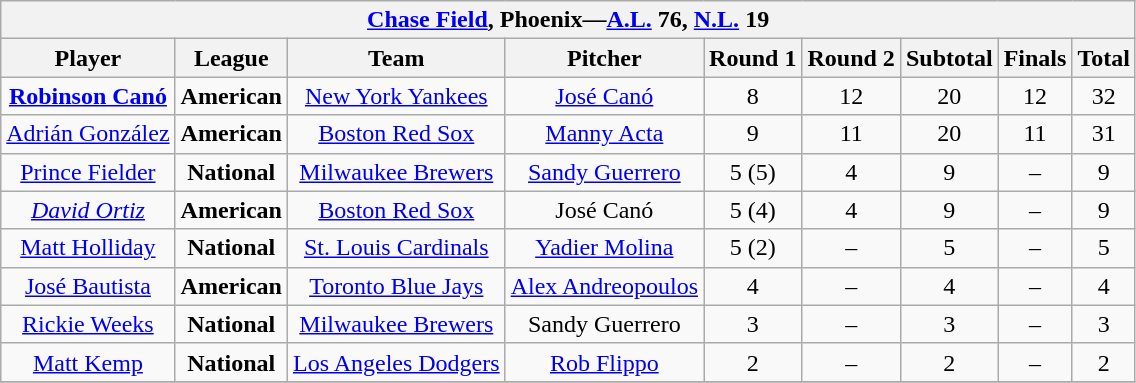<table class="wikitable" style="font-size: 100%; text-align:center;">
<tr>
<th colspan="11"><a href='#'>Chase Field</a>, Phoenix—<a href='#'>A.L.</a> 76, <a href='#'>N.L.</a> 19</th>
</tr>
<tr>
<th>Player</th>
<th>League</th>
<th>Team</th>
<th>Pitcher</th>
<th>Round 1</th>
<th>Round 2</th>
<th>Subtotal</th>
<th>Finals</th>
<th>Total</th>
</tr>
<tr>
<td><strong><a href='#'>Robinson Canó</a></strong></td>
<td><strong><span>American</span></strong></td>
<td><a href='#'>New York Yankees</a></td>
<td><a href='#'>José Canó</a></td>
<td>8</td>
<td>12</td>
<td>20</td>
<td>12</td>
<td>32</td>
</tr>
<tr>
<td><a href='#'>Adrián González</a></td>
<td><strong><span>American</span></strong></td>
<td><a href='#'>Boston Red Sox</a></td>
<td><a href='#'>Manny Acta</a></td>
<td>9</td>
<td>11</td>
<td>20</td>
<td>11</td>
<td>31</td>
</tr>
<tr>
<td><a href='#'>Prince Fielder</a></td>
<td><strong><span>National</span></strong></td>
<td><a href='#'>Milwaukee Brewers</a></td>
<td><a href='#'>Sandy Guerrero</a></td>
<td>5 (5)</td>
<td>4</td>
<td>9</td>
<td>–</td>
<td>9</td>
</tr>
<tr>
<td><em><a href='#'>David Ortiz</a></em></td>
<td><strong><span>American</span></strong></td>
<td><a href='#'>Boston Red Sox</a></td>
<td>José Canó</td>
<td>5 (4)</td>
<td>4</td>
<td>9</td>
<td>–</td>
<td>9</td>
</tr>
<tr>
<td><a href='#'>Matt Holliday</a></td>
<td><strong><span>National</span></strong></td>
<td><a href='#'>St. Louis Cardinals</a></td>
<td><a href='#'>Yadier Molina</a></td>
<td>5 (2)</td>
<td>–</td>
<td>5</td>
<td>–</td>
<td>5</td>
</tr>
<tr>
<td><a href='#'>José Bautista</a></td>
<td><strong><span>American</span></strong></td>
<td><a href='#'>Toronto Blue Jays</a></td>
<td><a href='#'>Alex Andreopoulos</a></td>
<td>4</td>
<td>–</td>
<td>4</td>
<td>–</td>
<td>4</td>
</tr>
<tr>
<td><a href='#'>Rickie Weeks</a></td>
<td><strong><span>National</span></strong></td>
<td><a href='#'>Milwaukee Brewers</a></td>
<td>Sandy Guerrero</td>
<td>3</td>
<td>–</td>
<td>3</td>
<td>–</td>
<td>3</td>
</tr>
<tr>
<td><a href='#'>Matt Kemp</a></td>
<td><strong><span>National</span></strong></td>
<td><a href='#'>Los Angeles Dodgers</a></td>
<td><a href='#'>Rob Flippo</a></td>
<td>2</td>
<td>–</td>
<td>2</td>
<td>–</td>
<td>2</td>
</tr>
<tr>
</tr>
</table>
